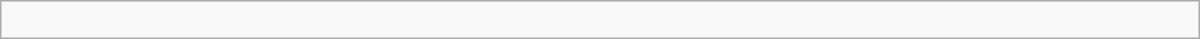<table width="800" class="wikitable">
<tr>
<td><br></td>
</tr>
</table>
